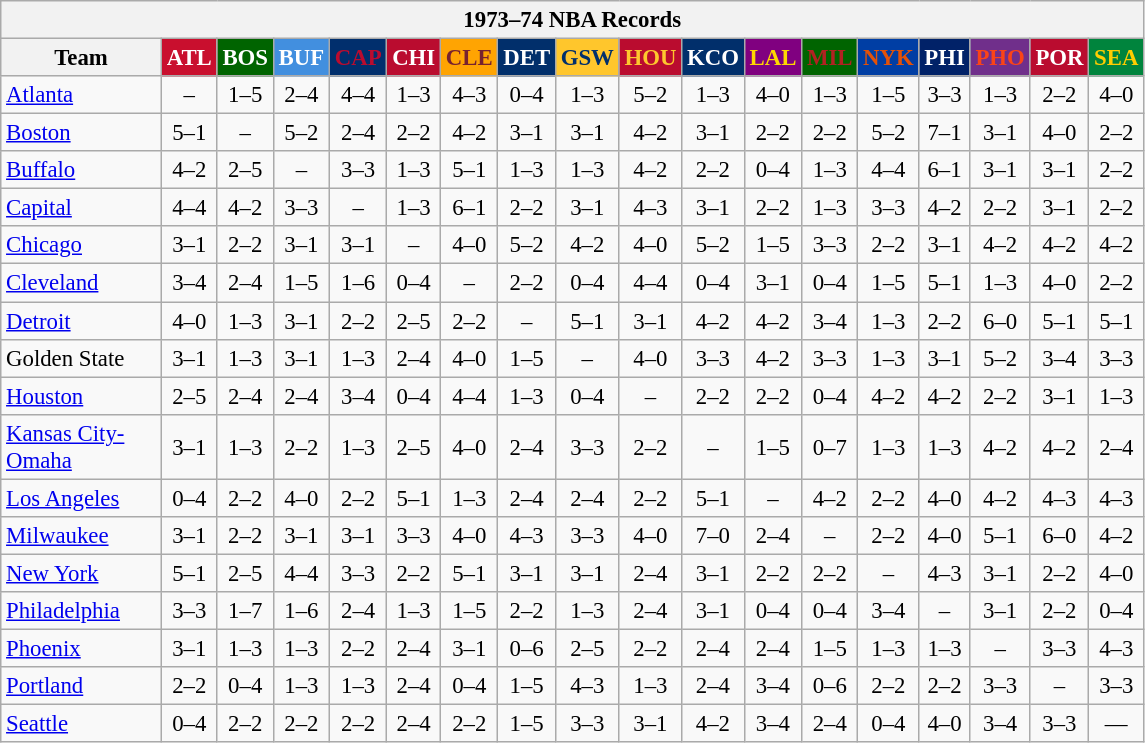<table class="wikitable" style="font-size:95%; text-align:center;">
<tr>
<th colspan=18>1973–74 NBA Records</th>
</tr>
<tr>
<th width=100>Team</th>
<th style="background:#C90F2E;color:#FFFFFF;width=35">ATL</th>
<th style="background:#006400;color:#FFFFFF;width=35">BOS</th>
<th style="background:#428FDF;color:#FFFFFF;width=35">BUF</th>
<th style="background:#012F6D;color:#BA0C2F;width=35">CAP</th>
<th style="background:#BA0C2F;color:#FFFFFF;width=35">CHI</th>
<th style="background:#FFA402;color:#77222F;width=35">CLE</th>
<th style="background:#012F6B;color:#FFFFFF;width=35">DET</th>
<th style="background:#FFC62C;color:#012F6B;width=35">GSW</th>
<th style="background:#BA0C2F;color:#FEC72E;width=35">HOU</th>
<th style="background:#012F6B;color:#FFFFFF;width=35">KCO</th>
<th style="background:#800080;color:#FFD700;width=35">LAL</th>
<th style="background:#006400;color:#B22222;width=35">MIL</th>
<th style="background:#003EA4;color:#E35208;width=35">NYK</th>
<th style="background:#012268;color:#FFFFFF;width=35">PHI</th>
<th style="background:#702F8B;color:#FA4417;width=35">PHO</th>
<th style="background:#BA0C2F;color:#FFFFFF;width=35">POR</th>
<th style="background:#00843D;color:#FFCD01;width=35">SEA</th>
</tr>
<tr>
<td style="text-align:left;"><a href='#'>Atlanta</a></td>
<td>–</td>
<td>1–5</td>
<td>2–4</td>
<td>4–4</td>
<td>1–3</td>
<td>4–3</td>
<td>0–4</td>
<td>1–3</td>
<td>5–2</td>
<td>1–3</td>
<td>4–0</td>
<td>1–3</td>
<td>1–5</td>
<td>3–3</td>
<td>1–3</td>
<td>2–2</td>
<td>4–0</td>
</tr>
<tr>
<td style="text-align:left;"><a href='#'>Boston</a></td>
<td>5–1</td>
<td>–</td>
<td>5–2</td>
<td>2–4</td>
<td>2–2</td>
<td>4–2</td>
<td>3–1</td>
<td>3–1</td>
<td>4–2</td>
<td>3–1</td>
<td>2–2</td>
<td>2–2</td>
<td>5–2</td>
<td>7–1</td>
<td>3–1</td>
<td>4–0</td>
<td>2–2</td>
</tr>
<tr>
<td style="text-align:left;"><a href='#'>Buffalo</a></td>
<td>4–2</td>
<td>2–5</td>
<td>–</td>
<td>3–3</td>
<td>1–3</td>
<td>5–1</td>
<td>1–3</td>
<td>1–3</td>
<td>4–2</td>
<td>2–2</td>
<td>0–4</td>
<td>1–3</td>
<td>4–4</td>
<td>6–1</td>
<td>3–1</td>
<td>3–1</td>
<td>2–2</td>
</tr>
<tr>
<td style="text-align:left;"><a href='#'>Capital</a></td>
<td>4–4</td>
<td>4–2</td>
<td>3–3</td>
<td>–</td>
<td>1–3</td>
<td>6–1</td>
<td>2–2</td>
<td>3–1</td>
<td>4–3</td>
<td>3–1</td>
<td>2–2</td>
<td>1–3</td>
<td>3–3</td>
<td>4–2</td>
<td>2–2</td>
<td>3–1</td>
<td>2–2</td>
</tr>
<tr>
<td style="text-align:left;"><a href='#'>Chicago</a></td>
<td>3–1</td>
<td>2–2</td>
<td>3–1</td>
<td>3–1</td>
<td>–</td>
<td>4–0</td>
<td>5–2</td>
<td>4–2</td>
<td>4–0</td>
<td>5–2</td>
<td>1–5</td>
<td>3–3</td>
<td>2–2</td>
<td>3–1</td>
<td>4–2</td>
<td>4–2</td>
<td>4–2</td>
</tr>
<tr>
<td style="text-align:left;"><a href='#'>Cleveland</a></td>
<td>3–4</td>
<td>2–4</td>
<td>1–5</td>
<td>1–6</td>
<td>0–4</td>
<td>–</td>
<td>2–2</td>
<td>0–4</td>
<td>4–4</td>
<td>0–4</td>
<td>3–1</td>
<td>0–4</td>
<td>1–5</td>
<td>5–1</td>
<td>1–3</td>
<td>4–0</td>
<td>2–2</td>
</tr>
<tr>
<td style="text-align:left;"><a href='#'>Detroit</a></td>
<td>4–0</td>
<td>1–3</td>
<td>3–1</td>
<td>2–2</td>
<td>2–5</td>
<td>2–2</td>
<td>–</td>
<td>5–1</td>
<td>3–1</td>
<td>4–2</td>
<td>4–2</td>
<td>3–4</td>
<td>1–3</td>
<td>2–2</td>
<td>6–0</td>
<td>5–1</td>
<td>5–1</td>
</tr>
<tr>
<td style="text-align:left;">Golden State</td>
<td>3–1</td>
<td>1–3</td>
<td>3–1</td>
<td>1–3</td>
<td>2–4</td>
<td>4–0</td>
<td>1–5</td>
<td>–</td>
<td>4–0</td>
<td>3–3</td>
<td>4–2</td>
<td>3–3</td>
<td>1–3</td>
<td>3–1</td>
<td>5–2</td>
<td>3–4</td>
<td>3–3</td>
</tr>
<tr>
<td style="text-align:left;"><a href='#'>Houston</a></td>
<td>2–5</td>
<td>2–4</td>
<td>2–4</td>
<td>3–4</td>
<td>0–4</td>
<td>4–4</td>
<td>1–3</td>
<td>0–4</td>
<td>–</td>
<td>2–2</td>
<td>2–2</td>
<td>0–4</td>
<td>4–2</td>
<td>4–2</td>
<td>2–2</td>
<td>3–1</td>
<td>1–3</td>
</tr>
<tr>
<td style="text-align:left;"><a href='#'>Kansas City-Omaha</a></td>
<td>3–1</td>
<td>1–3</td>
<td>2–2</td>
<td>1–3</td>
<td>2–5</td>
<td>4–0</td>
<td>2–4</td>
<td>3–3</td>
<td>2–2</td>
<td>–</td>
<td>1–5</td>
<td>0–7</td>
<td>1–3</td>
<td>1–3</td>
<td>4–2</td>
<td>4–2</td>
<td>2–4</td>
</tr>
<tr>
<td style="text-align:left;"><a href='#'>Los Angeles</a></td>
<td>0–4</td>
<td>2–2</td>
<td>4–0</td>
<td>2–2</td>
<td>5–1</td>
<td>1–3</td>
<td>2–4</td>
<td>2–4</td>
<td>2–2</td>
<td>5–1</td>
<td>–</td>
<td>4–2</td>
<td>2–2</td>
<td>4–0</td>
<td>4–2</td>
<td>4–3</td>
<td>4–3</td>
</tr>
<tr>
<td style="text-align:left;"><a href='#'>Milwaukee</a></td>
<td>3–1</td>
<td>2–2</td>
<td>3–1</td>
<td>3–1</td>
<td>3–3</td>
<td>4–0</td>
<td>4–3</td>
<td>3–3</td>
<td>4–0</td>
<td>7–0</td>
<td>2–4</td>
<td>–</td>
<td>2–2</td>
<td>4–0</td>
<td>5–1</td>
<td>6–0</td>
<td>4–2</td>
</tr>
<tr>
<td style="text-align:left;"><a href='#'>New York</a></td>
<td>5–1</td>
<td>2–5</td>
<td>4–4</td>
<td>3–3</td>
<td>2–2</td>
<td>5–1</td>
<td>3–1</td>
<td>3–1</td>
<td>2–4</td>
<td>3–1</td>
<td>2–2</td>
<td>2–2</td>
<td>–</td>
<td>4–3</td>
<td>3–1</td>
<td>2–2</td>
<td>4–0</td>
</tr>
<tr>
<td style="text-align:left;"><a href='#'>Philadelphia</a></td>
<td>3–3</td>
<td>1–7</td>
<td>1–6</td>
<td>2–4</td>
<td>1–3</td>
<td>1–5</td>
<td>2–2</td>
<td>1–3</td>
<td>2–4</td>
<td>3–1</td>
<td>0–4</td>
<td>0–4</td>
<td>3–4</td>
<td>–</td>
<td>3–1</td>
<td>2–2</td>
<td>0–4</td>
</tr>
<tr>
<td style="text-align:left;"><a href='#'>Phoenix</a></td>
<td>3–1</td>
<td>1–3</td>
<td>1–3</td>
<td>2–2</td>
<td>2–4</td>
<td>3–1</td>
<td>0–6</td>
<td>2–5</td>
<td>2–2</td>
<td>2–4</td>
<td>2–4</td>
<td>1–5</td>
<td>1–3</td>
<td>1–3</td>
<td>–</td>
<td>3–3</td>
<td>4–3</td>
</tr>
<tr>
<td style="text-align:left;"><a href='#'>Portland</a></td>
<td>2–2</td>
<td>0–4</td>
<td>1–3</td>
<td>1–3</td>
<td>2–4</td>
<td>0–4</td>
<td>1–5</td>
<td>4–3</td>
<td>1–3</td>
<td>2–4</td>
<td>3–4</td>
<td>0–6</td>
<td>2–2</td>
<td>2–2</td>
<td>3–3</td>
<td>–</td>
<td>3–3</td>
</tr>
<tr>
<td style="text-align:left;"><a href='#'>Seattle</a></td>
<td>0–4</td>
<td>2–2</td>
<td>2–2</td>
<td>2–2</td>
<td>2–4</td>
<td>2–2</td>
<td>1–5</td>
<td>3–3</td>
<td>3–1</td>
<td>4–2</td>
<td>3–4</td>
<td>2–4</td>
<td>0–4</td>
<td>4–0</td>
<td>3–4</td>
<td>3–3</td>
<td>—</td>
</tr>
</table>
